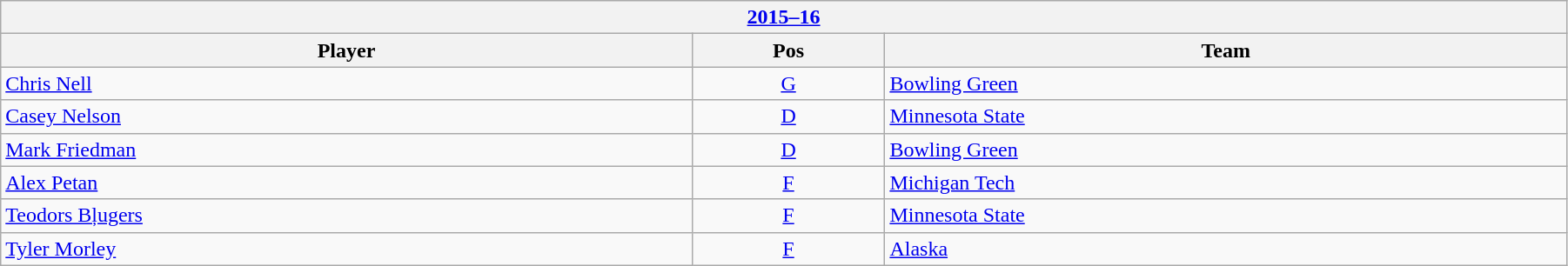<table class="wikitable" width=95%>
<tr>
<th colspan=3><a href='#'>2015–16</a></th>
</tr>
<tr>
<th>Player</th>
<th>Pos</th>
<th>Team</th>
</tr>
<tr>
<td><a href='#'>Chris Nell</a></td>
<td align=center><a href='#'>G</a></td>
<td><a href='#'>Bowling Green</a></td>
</tr>
<tr>
<td><a href='#'>Casey Nelson</a></td>
<td align=center><a href='#'>D</a></td>
<td><a href='#'>Minnesota State</a></td>
</tr>
<tr>
<td><a href='#'>Mark Friedman</a></td>
<td align=center><a href='#'>D</a></td>
<td><a href='#'>Bowling Green</a></td>
</tr>
<tr>
<td><a href='#'>Alex Petan</a></td>
<td align=center><a href='#'>F</a></td>
<td><a href='#'>Michigan Tech</a></td>
</tr>
<tr>
<td><a href='#'>Teodors Bļugers</a></td>
<td align=center><a href='#'>F</a></td>
<td><a href='#'>Minnesota State</a></td>
</tr>
<tr>
<td><a href='#'>Tyler Morley</a></td>
<td align=center><a href='#'>F</a></td>
<td><a href='#'>Alaska</a></td>
</tr>
</table>
